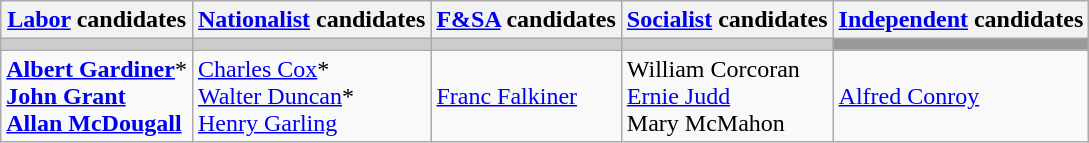<table class="wikitable">
<tr>
<th><a href='#'>Labor</a> candidates</th>
<th><a href='#'>Nationalist</a> candidates</th>
<th><a href='#'>F&SA</a> candidates</th>
<th><a href='#'>Socialist</a> candidates</th>
<th><a href='#'>Independent</a> candidates</th>
</tr>
<tr bgcolor="#cccccc">
<td></td>
<td></td>
<td></td>
<td></td>
<td bgcolor="#999999"></td>
</tr>
<tr>
<td><strong><a href='#'>Albert Gardiner</a></strong>*<br><strong><a href='#'>John Grant</a></strong><br><strong><a href='#'>Allan McDougall</a></strong></td>
<td><a href='#'>Charles Cox</a>*<br><a href='#'>Walter Duncan</a>*<br><a href='#'>Henry Garling</a></td>
<td><a href='#'>Franc Falkiner</a></td>
<td>William Corcoran<br><a href='#'>Ernie Judd</a><br>Mary McMahon</td>
<td><a href='#'>Alfred Conroy</a></td>
</tr>
</table>
